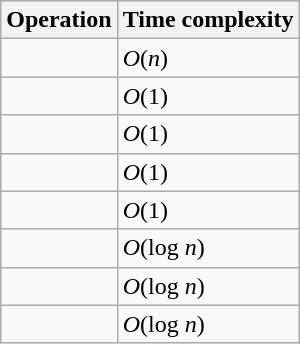<table class="wikitable sortable">
<tr>
<th>Operation</th>
<th>Time complexity</th>
</tr>
<tr>
<td></td>
<td><em>O</em>(<em>n</em>)</td>
</tr>
<tr>
<td></td>
<td><em>O</em>(1)</td>
</tr>
<tr>
<td></td>
<td><em>O</em>(1)</td>
</tr>
<tr>
<td></td>
<td><em>O</em>(1)</td>
</tr>
<tr>
<td></td>
<td><em>O</em>(1)</td>
</tr>
<tr>
<td></td>
<td><em>O</em>(log <em>n</em>)</td>
</tr>
<tr>
<td></td>
<td><em>O</em>(log <em>n</em>)</td>
</tr>
<tr>
<td></td>
<td><em>O</em>(log <em>n</em>)</td>
</tr>
</table>
